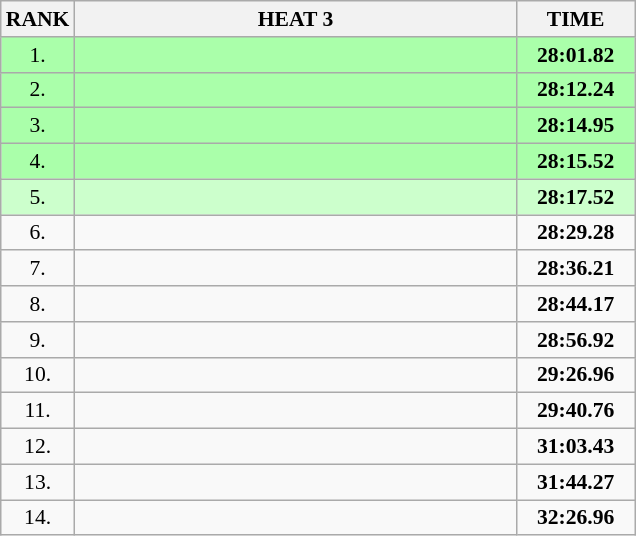<table class="wikitable" style="border-collapse: collapse; font-size: 90%;">
<tr>
<th>RANK</th>
<th style="width: 20em">HEAT 3</th>
<th style="width: 5em">TIME</th>
</tr>
<tr bgcolor=#AAFFAA>
<td align="center">1.</td>
<td></td>
<td align="center"><strong>28:01.82 </strong></td>
</tr>
<tr bgcolor=#AAFFAA>
<td align="center">2.</td>
<td></td>
<td align="center"><strong>28:12.24 </strong></td>
</tr>
<tr bgcolor=#AAFFAA>
<td align="center">3.</td>
<td></td>
<td align="center"><strong>28:14.95 </strong></td>
</tr>
<tr bgcolor=#AAFFAA>
<td align="center">4.</td>
<td></td>
<td align="center"><strong>28:15.52 </strong></td>
</tr>
<tr bgcolor=#CCFFCC>
<td align="center">5.</td>
<td></td>
<td align="center"><strong>28:17.52 </strong></td>
</tr>
<tr>
<td align="center">6.</td>
<td></td>
<td align="center"><strong>28:29.28   </strong></td>
</tr>
<tr>
<td align="center">7.</td>
<td></td>
<td align="center"><strong>28:36.21   </strong></td>
</tr>
<tr>
<td align="center">8.</td>
<td></td>
<td align="center"><strong>28:44.17   </strong></td>
</tr>
<tr>
<td align="center">9.</td>
<td></td>
<td align="center"><strong>28:56.92   </strong></td>
</tr>
<tr>
<td align="center">10.</td>
<td></td>
<td align="center"><strong>29:26.96   </strong></td>
</tr>
<tr>
<td align="center">11.</td>
<td></td>
<td align="center"><strong>29:40.76   </strong></td>
</tr>
<tr>
<td align="center">12.</td>
<td></td>
<td align="center"><strong>31:03.43   </strong></td>
</tr>
<tr>
<td align="center">13.</td>
<td></td>
<td align="center"><strong>31:44.27   </strong></td>
</tr>
<tr>
<td align="center">14.</td>
<td></td>
<td align="center"><strong>32:26.96 </strong></td>
</tr>
</table>
